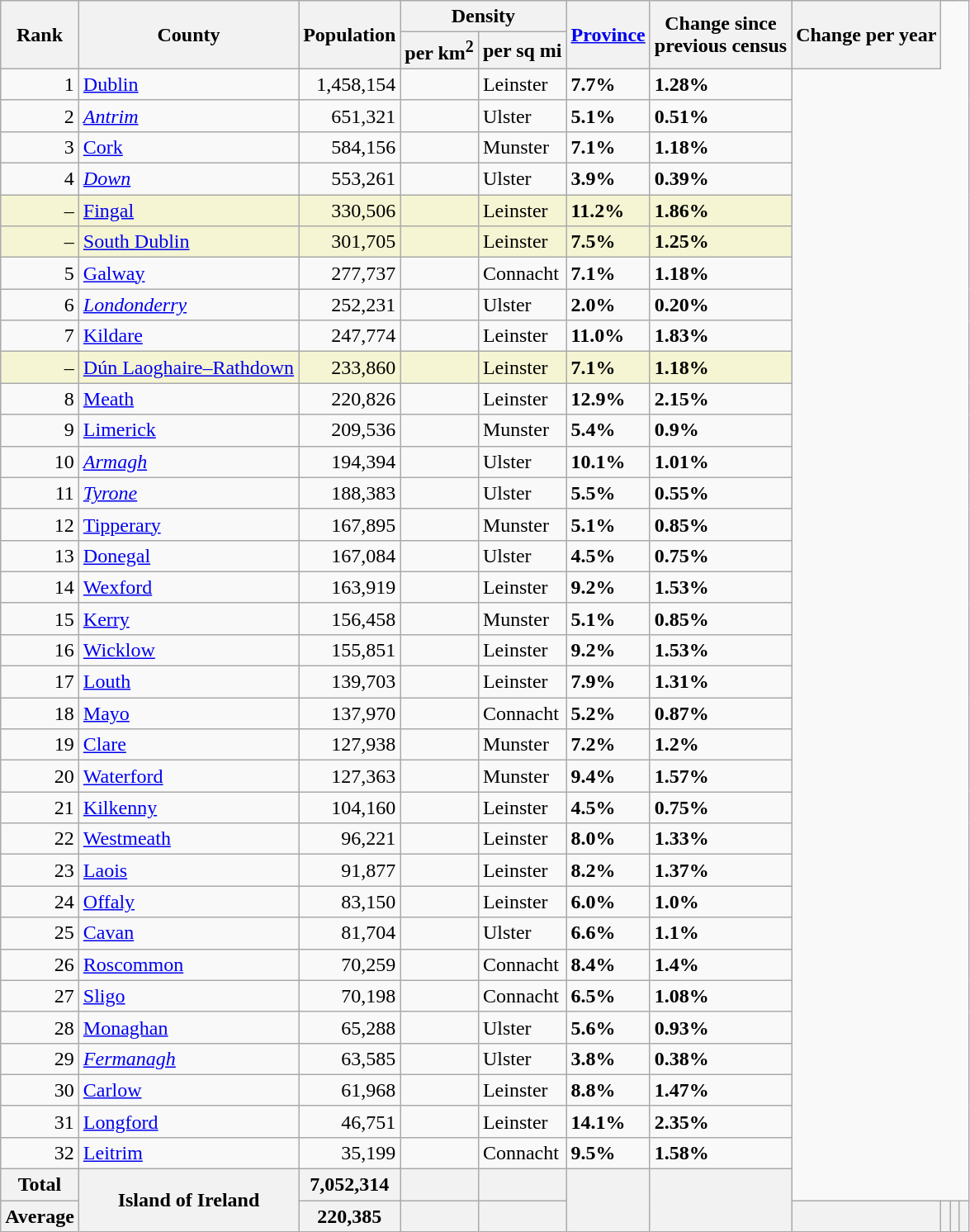<table class="wikitable sortable">
<tr>
<th scope="col" rowspan=2>Rank</th>
<th scope="col" rowspan=2>County</th>
<th scope="col" rowspan=2>Population</th>
<th scope="col" colspan=2>Density</th>
<th scope="col" rowspan=2><a href='#'>Province</a></th>
<th scope="col" rowspan=2>Change since <br> previous census</th>
<th scope="col" rowspan=2>Change per year</th>
</tr>
<tr>
<th scope="col">per km<sup>2</sup></th>
<th scope="col">per sq mi</th>
</tr>
<tr>
<td align=right>1</td>
<td><a href='#'>Dublin</a></td>
<td align=right>1,458,154</td>
<td></td>
<td>Leinster</td>
<td> <strong>7.7%</strong></td>
<td> <strong>1.28%</strong></td>
</tr>
<tr>
<td align=right>2</td>
<td><em><a href='#'>Antrim</a></em></td>
<td align=right>651,321</td>
<td></td>
<td>Ulster</td>
<td> <strong>5.1%</strong></td>
<td> <strong>0.51%</strong></td>
</tr>
<tr>
<td align=right>3</td>
<td><a href='#'>Cork</a></td>
<td align=right>584,156</td>
<td></td>
<td>Munster</td>
<td> <strong>7.1%</strong></td>
<td> <strong>1.18%</strong></td>
</tr>
<tr>
<td align=right>4</td>
<td><em><a href='#'>Down</a></em></td>
<td align=right>553,261</td>
<td></td>
<td>Ulster</td>
<td> <strong>3.9%</strong></td>
<td> <strong>0.39%</strong></td>
</tr>
<tr style="background:#f5f5d3;">
<td align=right>–</td>
<td><a href='#'>Fingal</a></td>
<td align=right>330,506</td>
<td></td>
<td>Leinster</td>
<td> <strong>11.2%</strong></td>
<td> <strong>1.86%</strong></td>
</tr>
<tr style="background:#f5f5d3;">
<td align=right>–</td>
<td><a href='#'>South Dublin</a></td>
<td align=right>301,705</td>
<td></td>
<td>Leinster</td>
<td> <strong>7.5%</strong></td>
<td> <strong>1.25%</strong></td>
</tr>
<tr>
<td align=right>5</td>
<td><a href='#'>Galway</a></td>
<td align=right>277,737</td>
<td></td>
<td>Connacht</td>
<td> <strong>7.1%</strong></td>
<td> <strong>1.18%</strong></td>
</tr>
<tr>
<td align=right>6</td>
<td><em><a href='#'>Londonderry</a></em></td>
<td align=right>252,231</td>
<td></td>
<td>Ulster</td>
<td> <strong>2.0%</strong></td>
<td> <strong>0.20%</strong></td>
</tr>
<tr>
<td align=right>7</td>
<td><a href='#'>Kildare</a></td>
<td align=right>247,774</td>
<td></td>
<td>Leinster</td>
<td> <strong>11.0%</strong></td>
<td> <strong>1.83%</strong></td>
</tr>
<tr style="background:#f5f5d3;">
<td align=right>–</td>
<td><a href='#'>Dún Laoghaire–Rathdown</a></td>
<td align=right>233,860</td>
<td></td>
<td>Leinster</td>
<td> <strong>7.1%</strong></td>
<td> <strong>1.18%</strong></td>
</tr>
<tr>
<td align=right>8</td>
<td><a href='#'>Meath</a></td>
<td align=right>220,826</td>
<td></td>
<td>Leinster</td>
<td> <strong>12.9%</strong></td>
<td> <strong>2.15%</strong></td>
</tr>
<tr>
<td align=right>9</td>
<td><a href='#'>Limerick</a></td>
<td align=right>209,536</td>
<td></td>
<td>Munster</td>
<td> <strong>5.4%</strong></td>
<td> <strong>0.9%</strong></td>
</tr>
<tr>
<td align=right>10</td>
<td><em><a href='#'>Armagh</a></em></td>
<td align=right>194,394</td>
<td></td>
<td>Ulster</td>
<td> <strong>10.1%</strong></td>
<td> <strong>1.01%</strong></td>
</tr>
<tr>
<td align=right>11</td>
<td><em><a href='#'>Tyrone</a></em></td>
<td align=right>188,383</td>
<td></td>
<td>Ulster</td>
<td> <strong>5.5%</strong></td>
<td> <strong>0.55%</strong></td>
</tr>
<tr>
<td align=right>12</td>
<td><a href='#'>Tipperary</a></td>
<td align=right>167,895</td>
<td></td>
<td>Munster</td>
<td> <strong>5.1%</strong></td>
<td> <strong>0.85%</strong></td>
</tr>
<tr>
<td align=right>13</td>
<td><a href='#'>Donegal</a></td>
<td align=right>167,084</td>
<td></td>
<td>Ulster</td>
<td> <strong>4.5%</strong></td>
<td> <strong>0.75%</strong></td>
</tr>
<tr>
<td align=right>14</td>
<td><a href='#'>Wexford</a></td>
<td align=right>163,919</td>
<td></td>
<td>Leinster</td>
<td> <strong>9.2%</strong></td>
<td> <strong>1.53%</strong></td>
</tr>
<tr>
<td align=right>15</td>
<td><a href='#'>Kerry</a></td>
<td align=right>156,458</td>
<td></td>
<td>Munster</td>
<td> <strong>5.1%</strong></td>
<td> <strong>0.85%</strong></td>
</tr>
<tr>
<td align=right>16</td>
<td><a href='#'>Wicklow</a></td>
<td align=right>155,851</td>
<td></td>
<td>Leinster</td>
<td> <strong>9.2%</strong></td>
<td> <strong>1.53%</strong></td>
</tr>
<tr>
<td align=right>17</td>
<td><a href='#'>Louth</a></td>
<td align=right>139,703</td>
<td></td>
<td>Leinster</td>
<td> <strong>7.9%</strong></td>
<td> <strong>1.31%</strong></td>
</tr>
<tr>
<td align=right>18</td>
<td><a href='#'>Mayo</a></td>
<td align=right>137,970</td>
<td></td>
<td>Connacht</td>
<td> <strong>5.2%</strong></td>
<td> <strong>0.87%</strong></td>
</tr>
<tr>
<td align=right>19</td>
<td><a href='#'>Clare</a></td>
<td align=right>127,938</td>
<td></td>
<td>Munster</td>
<td> <strong>7.2%</strong></td>
<td> <strong>1.2%</strong></td>
</tr>
<tr>
<td align=right>20</td>
<td><a href='#'>Waterford</a></td>
<td align=right>127,363</td>
<td></td>
<td>Munster</td>
<td> <strong>9.4%</strong></td>
<td> <strong>1.57%</strong></td>
</tr>
<tr>
<td align=right>21</td>
<td><a href='#'>Kilkenny</a></td>
<td align=right>104,160</td>
<td></td>
<td>Leinster</td>
<td> <strong>4.5%</strong></td>
<td> <strong>0.75%</strong></td>
</tr>
<tr>
<td align=right>22</td>
<td><a href='#'>Westmeath</a></td>
<td align=right>96,221</td>
<td></td>
<td>Leinster</td>
<td> <strong>8.0%</strong></td>
<td> <strong>1.33%</strong></td>
</tr>
<tr>
<td align=right>23</td>
<td><a href='#'>Laois</a></td>
<td align=right>91,877</td>
<td></td>
<td>Leinster</td>
<td> <strong>8.2%</strong></td>
<td> <strong>1.37%</strong></td>
</tr>
<tr>
<td align=right>24</td>
<td><a href='#'>Offaly</a></td>
<td align=right>83,150</td>
<td></td>
<td>Leinster</td>
<td> <strong>6.0%</strong></td>
<td> <strong>1.0%</strong></td>
</tr>
<tr>
<td align=right>25</td>
<td><a href='#'>Cavan</a></td>
<td align=right>81,704</td>
<td></td>
<td>Ulster</td>
<td> <strong>6.6%</strong></td>
<td> <strong>1.1%</strong></td>
</tr>
<tr>
<td align=right>26</td>
<td><a href='#'>Roscommon</a></td>
<td align=right>70,259</td>
<td></td>
<td>Connacht</td>
<td> <strong>8.4%</strong></td>
<td> <strong>1.4%</strong></td>
</tr>
<tr>
<td align=right>27</td>
<td><a href='#'>Sligo</a></td>
<td align=right>70,198</td>
<td></td>
<td>Connacht</td>
<td> <strong>6.5%</strong></td>
<td> <strong>1.08%</strong></td>
</tr>
<tr>
<td align=right>28</td>
<td><a href='#'>Monaghan</a></td>
<td align=right>65,288</td>
<td></td>
<td>Ulster</td>
<td> <strong>5.6%</strong></td>
<td> <strong>0.93%</strong></td>
</tr>
<tr>
<td align=right>29</td>
<td><em><a href='#'>Fermanagh</a></em></td>
<td align=right>63,585</td>
<td></td>
<td>Ulster</td>
<td> <strong>3.8%</strong></td>
<td> <strong>0.38%</strong></td>
</tr>
<tr>
<td align=right>30</td>
<td><a href='#'>Carlow</a></td>
<td align=right>61,968</td>
<td></td>
<td>Leinster</td>
<td> <strong>8.8%</strong></td>
<td> <strong>1.47%</strong></td>
</tr>
<tr>
<td align=right>31</td>
<td><a href='#'>Longford</a></td>
<td align=right>46,751</td>
<td></td>
<td>Leinster</td>
<td> <strong>14.1%</strong></td>
<td> <strong>2.35%</strong></td>
</tr>
<tr>
<td align=right>32</td>
<td><a href='#'>Leitrim</a></td>
<td align=right>35,199</td>
<td></td>
<td>Connacht</td>
<td> <strong>9.5%</strong></td>
<td> <strong>1.58%</strong></td>
</tr>
<tr>
<th>Total</th>
<th rowspan=2>Island of Ireland</th>
<th align=right>7,052,314</th>
<th></th>
<th></th>
<th rowspan=2> </th>
<th rowspan=2> </th>
</tr>
<tr>
<th><strong>Average</strong></th>
<th align=right><strong>220,385</strong></th>
<th></th>
<th></th>
<th></th>
<th></th>
<th></th>
<th></th>
</tr>
</table>
